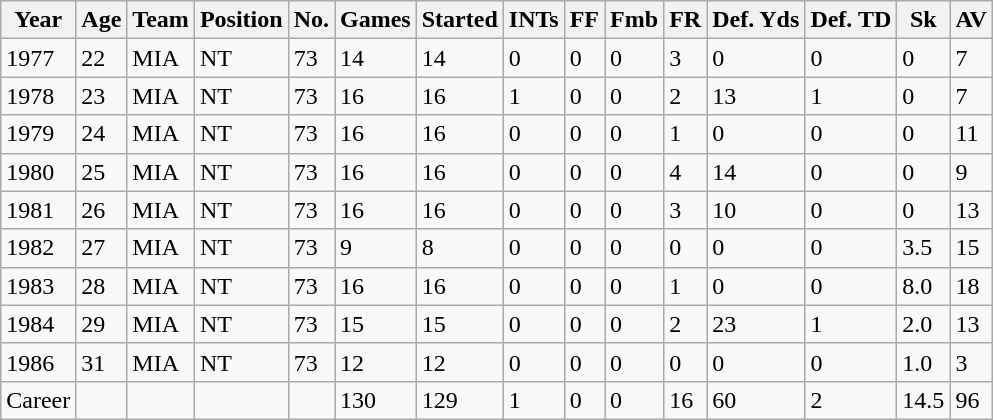<table class="wikitable">
<tr>
<th>Year</th>
<th>Age</th>
<th>Team</th>
<th>Position</th>
<th>No.</th>
<th>Games</th>
<th>Started</th>
<th>INTs</th>
<th>FF</th>
<th>Fmb</th>
<th>FR</th>
<th>Def. Yds</th>
<th>Def. TD</th>
<th>Sk</th>
<th>AV</th>
</tr>
<tr>
<td>1977</td>
<td>22</td>
<td>MIA</td>
<td>NT</td>
<td>73</td>
<td>14</td>
<td>14</td>
<td>0</td>
<td>0</td>
<td>0</td>
<td>3</td>
<td>0</td>
<td>0</td>
<td>0</td>
<td>7</td>
</tr>
<tr>
<td>1978</td>
<td>23</td>
<td>MIA</td>
<td>NT</td>
<td>73</td>
<td>16</td>
<td>16</td>
<td>1</td>
<td>0</td>
<td>0</td>
<td>2</td>
<td>13</td>
<td>1</td>
<td>0</td>
<td>7</td>
</tr>
<tr>
<td>1979</td>
<td>24</td>
<td>MIA</td>
<td>NT</td>
<td>73</td>
<td>16</td>
<td>16</td>
<td>0</td>
<td>0</td>
<td>0</td>
<td>1</td>
<td>0</td>
<td>0</td>
<td>0</td>
<td>11</td>
</tr>
<tr>
<td>1980</td>
<td>25</td>
<td>MIA</td>
<td>NT</td>
<td>73</td>
<td>16</td>
<td>16</td>
<td>0</td>
<td>0</td>
<td>0</td>
<td>4</td>
<td>14</td>
<td>0</td>
<td>0</td>
<td>9</td>
</tr>
<tr>
<td>1981</td>
<td>26</td>
<td>MIA</td>
<td>NT</td>
<td>73</td>
<td>16</td>
<td>16</td>
<td>0</td>
<td>0</td>
<td>0</td>
<td>3</td>
<td>10</td>
<td>0</td>
<td>0</td>
<td>13</td>
</tr>
<tr>
<td>1982</td>
<td>27</td>
<td>MIA</td>
<td>NT</td>
<td>73</td>
<td>9</td>
<td>8</td>
<td>0</td>
<td>0</td>
<td>0</td>
<td>0</td>
<td>0</td>
<td>0</td>
<td>3.5</td>
<td>15</td>
</tr>
<tr>
<td>1983</td>
<td>28</td>
<td>MIA</td>
<td>NT</td>
<td>73</td>
<td>16</td>
<td>16</td>
<td>0</td>
<td>0</td>
<td>0</td>
<td>1</td>
<td>0</td>
<td>0</td>
<td>8.0</td>
<td>18</td>
</tr>
<tr>
<td>1984</td>
<td>29</td>
<td>MIA</td>
<td>NT</td>
<td>73</td>
<td>15</td>
<td>15</td>
<td>0</td>
<td>0</td>
<td>0</td>
<td>2</td>
<td>23</td>
<td>1</td>
<td>2.0</td>
<td>13</td>
</tr>
<tr>
<td>1986</td>
<td>31</td>
<td>MIA</td>
<td>NT</td>
<td>73</td>
<td>12</td>
<td>12</td>
<td>0</td>
<td>0</td>
<td>0</td>
<td>0</td>
<td>0</td>
<td>0</td>
<td>1.0</td>
<td>3</td>
</tr>
<tr>
<td>Career</td>
<td></td>
<td></td>
<td></td>
<td></td>
<td>130</td>
<td>129</td>
<td>1</td>
<td>0</td>
<td>0</td>
<td>16</td>
<td>60</td>
<td>2</td>
<td>14.5</td>
<td>96</td>
</tr>
</table>
